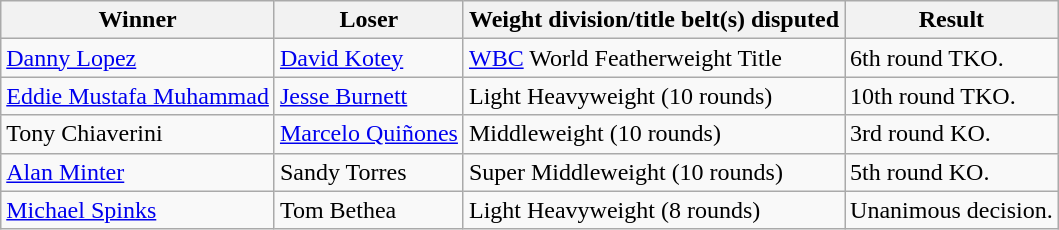<table class=wikitable>
<tr>
<th>Winner</th>
<th>Loser</th>
<th>Weight division/title belt(s) disputed</th>
<th>Result</th>
</tr>
<tr>
<td> <a href='#'>Danny Lopez</a></td>
<td> <a href='#'>David Kotey</a></td>
<td><a href='#'>WBC</a> World Featherweight Title</td>
<td>6th round TKO.</td>
</tr>
<tr>
<td> <a href='#'>Eddie Mustafa Muhammad</a></td>
<td> <a href='#'>Jesse Burnett</a></td>
<td>Light Heavyweight (10 rounds)</td>
<td>10th round TKO.</td>
</tr>
<tr>
<td> Tony Chiaverini</td>
<td> <a href='#'>Marcelo Quiñones</a></td>
<td>Middleweight (10 rounds)</td>
<td>3rd round KO.</td>
</tr>
<tr>
<td> <a href='#'>Alan Minter</a></td>
<td> Sandy Torres</td>
<td>Super Middleweight (10 rounds)</td>
<td>5th round KO.</td>
</tr>
<tr>
<td> <a href='#'>Michael Spinks</a></td>
<td> Tom Bethea</td>
<td>Light Heavyweight (8 rounds)</td>
<td>Unanimous decision.</td>
</tr>
</table>
